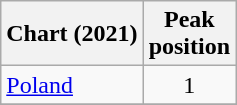<table class="wikitable">
<tr>
<th>Chart (2021)</th>
<th>Peak<br>position</th>
</tr>
<tr>
<td><a href='#'>Poland</a></td>
<td align="center">1</td>
</tr>
<tr>
</tr>
</table>
